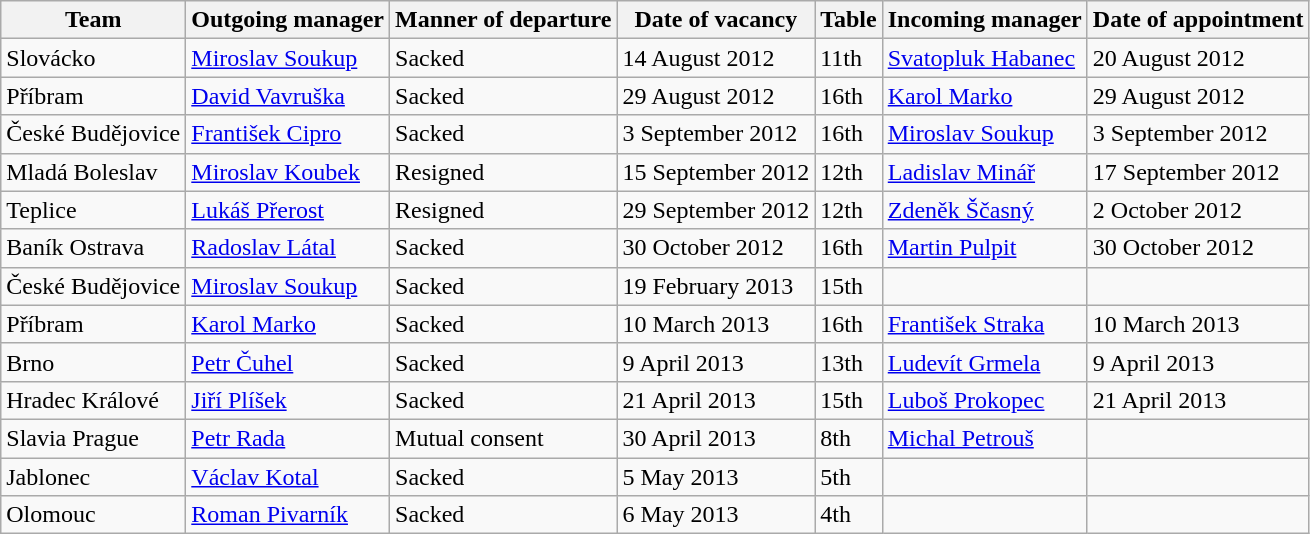<table class="wikitable">
<tr>
<th>Team</th>
<th>Outgoing manager</th>
<th>Manner of departure</th>
<th>Date of vacancy</th>
<th>Table</th>
<th>Incoming manager</th>
<th>Date of appointment</th>
</tr>
<tr>
<td>Slovácko</td>
<td> <a href='#'>Miroslav Soukup</a></td>
<td>Sacked</td>
<td>14 August 2012</td>
<td>11th</td>
<td> <a href='#'>Svatopluk Habanec</a></td>
<td>20 August 2012</td>
</tr>
<tr>
<td>Příbram</td>
<td> <a href='#'>David Vavruška</a></td>
<td>Sacked</td>
<td>29 August 2012</td>
<td>16th</td>
<td> <a href='#'>Karol Marko</a></td>
<td>29 August 2012</td>
</tr>
<tr>
<td>České Budějovice</td>
<td> <a href='#'>František Cipro</a></td>
<td>Sacked</td>
<td>3 September 2012</td>
<td>16th</td>
<td> <a href='#'>Miroslav Soukup</a></td>
<td>3 September 2012</td>
</tr>
<tr>
<td>Mladá Boleslav</td>
<td> <a href='#'>Miroslav Koubek</a></td>
<td>Resigned</td>
<td>15 September 2012</td>
<td>12th</td>
<td> <a href='#'>Ladislav Minář</a></td>
<td>17 September 2012</td>
</tr>
<tr>
<td>Teplice</td>
<td> <a href='#'>Lukáš Přerost</a></td>
<td>Resigned</td>
<td>29 September 2012</td>
<td>12th</td>
<td> <a href='#'>Zdeněk Ščasný</a></td>
<td>2 October 2012</td>
</tr>
<tr>
<td>Baník Ostrava</td>
<td> <a href='#'>Radoslav Látal</a></td>
<td>Sacked</td>
<td>30 October 2012</td>
<td>16th</td>
<td> <a href='#'>Martin Pulpit</a></td>
<td>30 October 2012</td>
</tr>
<tr>
<td>České Budějovice</td>
<td> <a href='#'>Miroslav Soukup</a></td>
<td>Sacked</td>
<td>19 February 2013</td>
<td>15th</td>
<td></td>
<td></td>
</tr>
<tr>
<td>Příbram</td>
<td> <a href='#'>Karol Marko</a></td>
<td>Sacked</td>
<td>10 March 2013</td>
<td>16th</td>
<td> <a href='#'>František Straka</a></td>
<td>10 March 2013</td>
</tr>
<tr>
<td>Brno</td>
<td> <a href='#'>Petr Čuhel</a></td>
<td>Sacked</td>
<td>9 April 2013</td>
<td>13th</td>
<td> <a href='#'>Ludevít Grmela</a></td>
<td>9 April 2013</td>
</tr>
<tr>
<td>Hradec Králové</td>
<td> <a href='#'>Jiří Plíšek</a></td>
<td>Sacked</td>
<td>21 April 2013</td>
<td>15th</td>
<td> <a href='#'>Luboš Prokopec</a></td>
<td>21 April 2013</td>
</tr>
<tr>
<td>Slavia Prague</td>
<td> <a href='#'>Petr Rada</a></td>
<td>Mutual consent</td>
<td>30 April 2013</td>
<td>8th</td>
<td> <a href='#'>Michal Petrouš</a></td>
<td></td>
</tr>
<tr>
<td>Jablonec</td>
<td> <a href='#'>Václav Kotal</a></td>
<td>Sacked</td>
<td>5 May 2013</td>
<td>5th</td>
<td></td>
<td></td>
</tr>
<tr>
<td>Olomouc</td>
<td> <a href='#'>Roman Pivarník</a></td>
<td>Sacked</td>
<td>6 May 2013</td>
<td>4th</td>
<td></td>
<td></td>
</tr>
</table>
